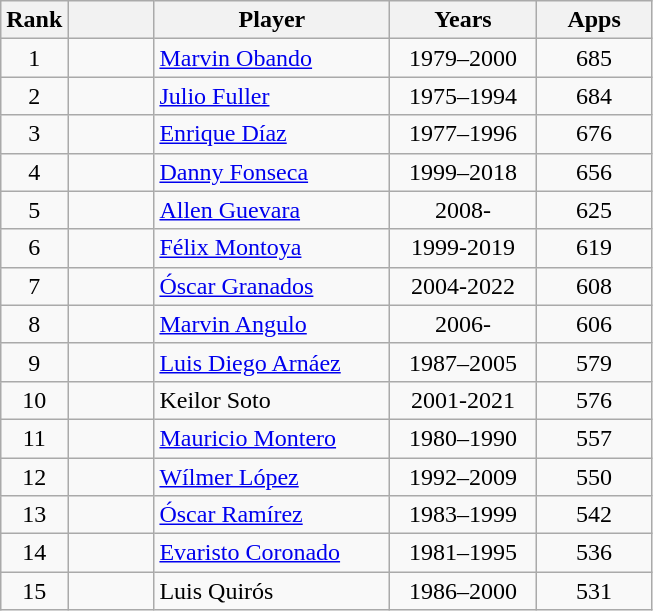<table class="wikitable sortable" style="text-align: center">
<tr>
<th>Rank</th>
<th width=50></th>
<th width=150>Player</th>
<th width=90>Years</th>
<th width=70>Apps</th>
</tr>
<tr>
<td>1</td>
<td></td>
<td align=left><a href='#'>Marvin Obando</a></td>
<td>1979–2000</td>
<td>685</td>
</tr>
<tr>
<td>2</td>
<td></td>
<td align=left><a href='#'>Julio Fuller</a></td>
<td>1975–1994</td>
<td>684</td>
</tr>
<tr>
<td>3</td>
<td></td>
<td align=left><a href='#'>Enrique Díaz</a></td>
<td>1977–1996</td>
<td>676</td>
</tr>
<tr>
<td>4</td>
<td></td>
<td align=left><a href='#'>Danny Fonseca</a></td>
<td>1999–2018</td>
<td>656</td>
</tr>
<tr>
<td>5</td>
<td></td>
<td align=left><a href='#'>Allen Guevara</a></td>
<td>2008-</td>
<td>625</td>
</tr>
<tr>
<td>6</td>
<td></td>
<td align=left><a href='#'>Félix Montoya</a></td>
<td>1999-2019</td>
<td>619</td>
</tr>
<tr>
<td>7</td>
<td></td>
<td align=left><a href='#'>Óscar Granados</a></td>
<td>2004-2022</td>
<td>608</td>
</tr>
<tr>
<td>8</td>
<td></td>
<td align=left><a href='#'>Marvin Angulo</a></td>
<td>2006-</td>
<td>606</td>
</tr>
<tr>
<td>9</td>
<td></td>
<td align="left"><a href='#'>Luis Diego Arnáez</a></td>
<td>1987–2005</td>
<td>579</td>
</tr>
<tr>
<td>10</td>
<td></td>
<td align=left>Keilor Soto</td>
<td>2001-2021</td>
<td>576</td>
</tr>
<tr>
<td>11</td>
<td></td>
<td align="left"><a href='#'>Mauricio Montero</a></td>
<td>1980–1990</td>
<td>557</td>
</tr>
<tr>
<td>12</td>
<td></td>
<td align="left"><a href='#'>Wílmer López</a></td>
<td>1992–2009</td>
<td>550</td>
</tr>
<tr>
<td>13</td>
<td></td>
<td align="left"><a href='#'>Óscar Ramírez</a></td>
<td>1983–1999</td>
<td>542</td>
</tr>
<tr>
<td>14</td>
<td></td>
<td align="left"><a href='#'>Evaristo Coronado</a></td>
<td>1981–1995</td>
<td>536</td>
</tr>
<tr>
<td>15</td>
<td></td>
<td align="left">Luis Quirós</td>
<td>1986–2000</td>
<td>531</td>
</tr>
</table>
